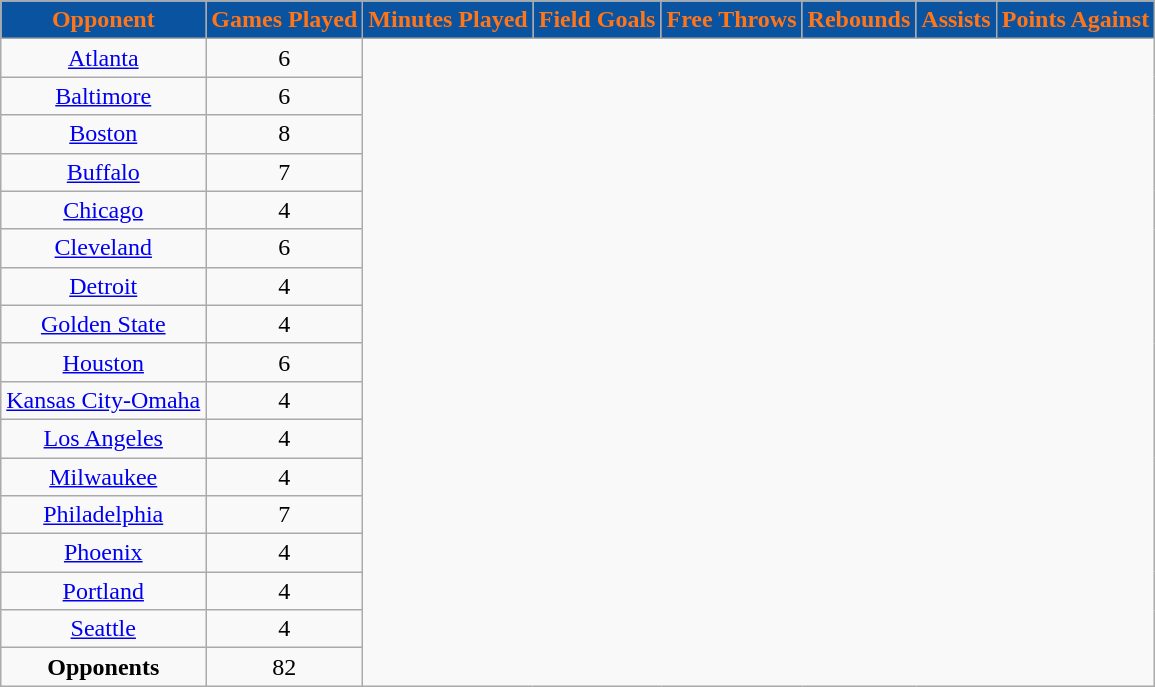<table class="wikitable">
<tr>
<th style="color:#FF7518; background:#0953a0;">Opponent</th>
<th style="color:#FF7518; background:#0953a0;">Games Played</th>
<th style="color:#FF7518; background:#0953a0;">Minutes Played</th>
<th style="color:#FF7518; background:#0953a0;">Field Goals</th>
<th style="color:#FF7518; background:#0953a0;">Free Throws</th>
<th style="color:#FF7518; background:#0953a0;">Rebounds</th>
<th style="color:#FF7518; background:#0953a0;">Assists</th>
<th style="color:#FF7518; background:#0953a0;">Points Against</th>
</tr>
<tr align="center">
<td><a href='#'>Atlanta</a></td>
<td>6</td>
</tr>
<tr align="center">
<td><a href='#'>Baltimore</a></td>
<td>6</td>
</tr>
<tr align="center">
<td><a href='#'>Boston</a></td>
<td>8</td>
</tr>
<tr align="center">
<td><a href='#'>Buffalo</a></td>
<td>7</td>
</tr>
<tr align="center">
<td><a href='#'>Chicago</a></td>
<td>4</td>
</tr>
<tr align="center">
<td><a href='#'>Cleveland</a></td>
<td>6</td>
</tr>
<tr align="center">
<td><a href='#'>Detroit</a></td>
<td>4</td>
</tr>
<tr align="center">
<td><a href='#'>Golden State</a></td>
<td>4</td>
</tr>
<tr align="center">
<td><a href='#'>Houston</a></td>
<td>6</td>
</tr>
<tr align="center">
<td><a href='#'>Kansas City-Omaha</a></td>
<td>4</td>
</tr>
<tr align="center">
<td><a href='#'>Los Angeles</a></td>
<td>4</td>
</tr>
<tr align="center">
<td><a href='#'>Milwaukee</a></td>
<td>4</td>
</tr>
<tr align="center">
<td><a href='#'>Philadelphia</a></td>
<td>7</td>
</tr>
<tr align="center">
<td><a href='#'>Phoenix</a></td>
<td>4</td>
</tr>
<tr align="center">
<td><a href='#'>Portland</a></td>
<td>4</td>
</tr>
<tr align="center">
<td><a href='#'>Seattle</a></td>
<td>4</td>
</tr>
<tr align="center">
<td><strong>Opponents</strong></td>
<td>82</td>
</tr>
</table>
